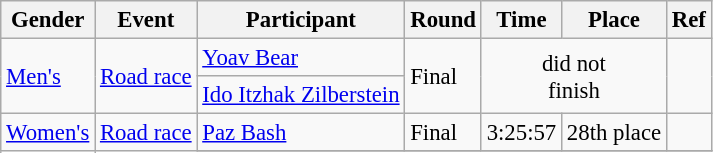<table class="wikitable" style="font-size: 95%;">
<tr>
<th>Gender</th>
<th>Event</th>
<th>Participant</th>
<th>Round</th>
<th>Time</th>
<th>Place</th>
<th>Ref</th>
</tr>
<tr>
<td rowspan="2"><a href='#'>Men's</a></td>
<td rowspan="2"><a href='#'>Road race</a></td>
<td><a href='#'>Yoav Bear</a></td>
<td rowspan="2">Final</td>
<td rowspan="2" align=center colspan=2>did not<br>finish</td>
<td rowspan="2"></td>
</tr>
<tr>
<td><a href='#'>Ido Itzhak Zilberstein</a></td>
</tr>
<tr>
<td rowspan="2"><a href='#'>Women's</a></td>
<td rowspan="2"><a href='#'>Road race</a></td>
<td><a href='#'>Paz Bash</a></td>
<td>Final</td>
<td>3:25:57</td>
<td>28th place</td>
<td></td>
</tr>
<tr>
</tr>
</table>
